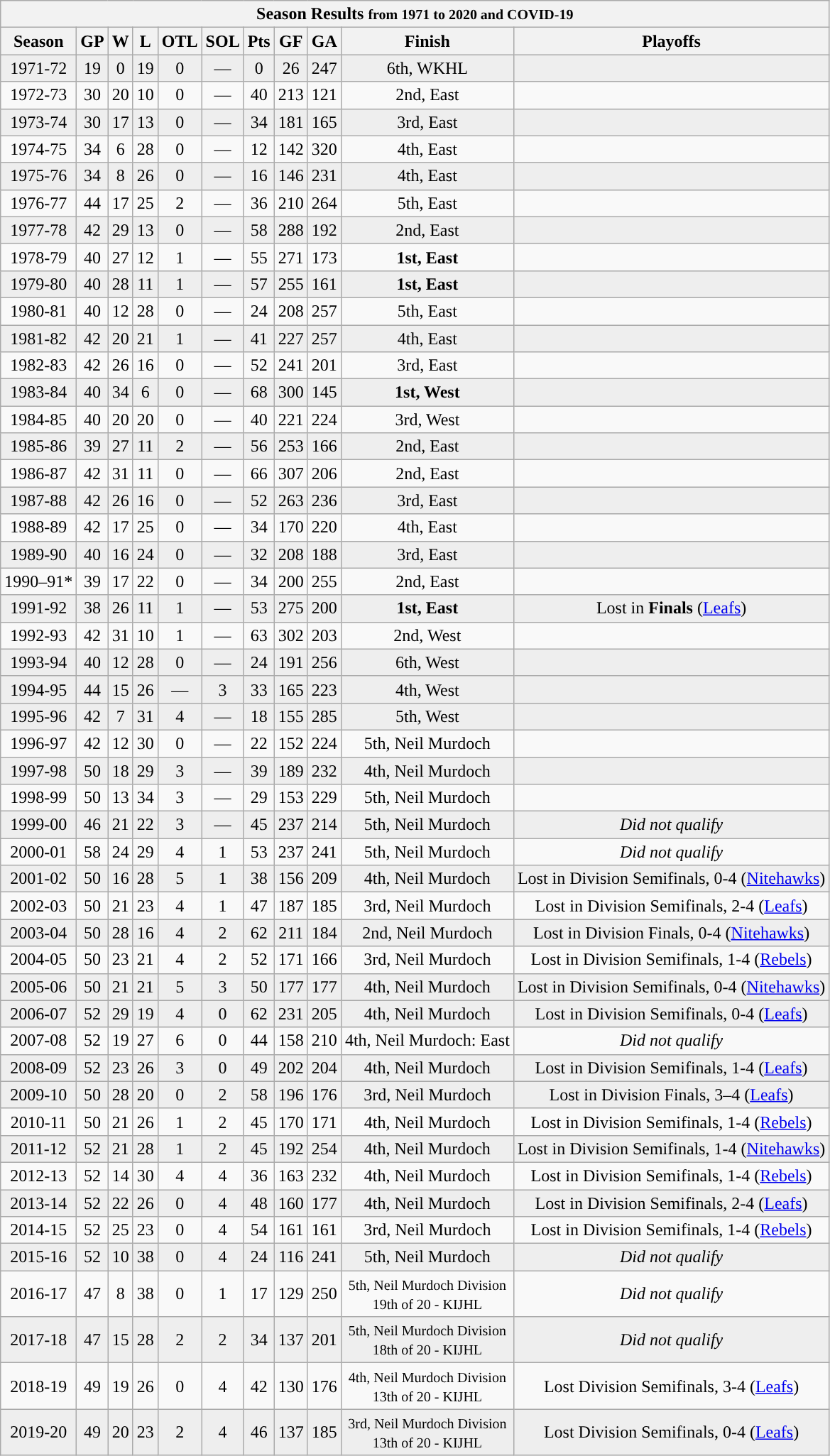<table class="wikitable collapsible collapsed" style="text-align:center;">
<tr>
<th colspan=12 bgcolor="beige" style=text_color=black><strong>Season Results</strong>  <small>from 1971 to 2020 and COVID-19</small></th>
</tr>
<tr>
<th>Season</th>
<th>GP</th>
<th>W</th>
<th>L</th>
<th>OTL</th>
<th>SOL</th>
<th>Pts</th>
<th>GF</th>
<th>GA</th>
<th>Finish</th>
<th>Playoffs</th>
</tr>
<tr style="background:#eee;">
<td>1971-72</td>
<td>19</td>
<td>0</td>
<td>19</td>
<td>0</td>
<td>—</td>
<td>0</td>
<td>26</td>
<td>247</td>
<td>6th, WKHL</td>
<td></td>
</tr>
<tr>
<td>1972-73</td>
<td>30</td>
<td>20</td>
<td>10</td>
<td>0</td>
<td>—</td>
<td>40</td>
<td>213</td>
<td>121</td>
<td>2nd, East</td>
<td></td>
</tr>
<tr style="background:#eee;">
<td>1973-74</td>
<td>30</td>
<td>17</td>
<td>13</td>
<td>0</td>
<td>—</td>
<td>34</td>
<td>181</td>
<td>165</td>
<td>3rd, East</td>
<td></td>
</tr>
<tr>
<td>1974-75</td>
<td>34</td>
<td>6</td>
<td>28</td>
<td>0</td>
<td>—</td>
<td>12</td>
<td>142</td>
<td>320</td>
<td>4th, East</td>
<td></td>
</tr>
<tr style="background:#eee;">
<td>1975-76</td>
<td>34</td>
<td>8</td>
<td>26</td>
<td>0</td>
<td>—</td>
<td>16</td>
<td>146</td>
<td>231</td>
<td>4th, East</td>
<td></td>
</tr>
<tr>
<td>1976-77</td>
<td>44</td>
<td>17</td>
<td>25</td>
<td>2</td>
<td>—</td>
<td>36</td>
<td>210</td>
<td>264</td>
<td>5th, East</td>
<td></td>
</tr>
<tr style="background:#eee;">
<td>1977-78</td>
<td>42</td>
<td>29</td>
<td>13</td>
<td>0</td>
<td>—</td>
<td>58</td>
<td>288</td>
<td>192</td>
<td>2nd, East</td>
<td></td>
</tr>
<tr>
<td>1978-79</td>
<td>40</td>
<td>27</td>
<td>12</td>
<td>1</td>
<td>—</td>
<td>55</td>
<td>271</td>
<td>173</td>
<td><strong>1st, East</strong></td>
<td></td>
</tr>
<tr style="background:#eee;">
<td>1979-80</td>
<td>40</td>
<td>28</td>
<td>11</td>
<td>1</td>
<td>—</td>
<td>57</td>
<td>255</td>
<td>161</td>
<td><strong>1st, East</strong></td>
<td></td>
</tr>
<tr>
<td>1980-81</td>
<td>40</td>
<td>12</td>
<td>28</td>
<td>0</td>
<td>—</td>
<td>24</td>
<td>208</td>
<td>257</td>
<td>5th, East</td>
<td></td>
</tr>
<tr style="background:#eee;">
<td>1981-82</td>
<td>42</td>
<td>20</td>
<td>21</td>
<td>1</td>
<td>—</td>
<td>41</td>
<td>227</td>
<td>257</td>
<td>4th, East</td>
<td></td>
</tr>
<tr>
<td>1982-83</td>
<td>42</td>
<td>26</td>
<td>16</td>
<td>0</td>
<td>—</td>
<td>52</td>
<td>241</td>
<td>201</td>
<td>3rd, East</td>
<td></td>
</tr>
<tr style="background:#eee;">
<td>1983-84</td>
<td>40</td>
<td>34</td>
<td>6</td>
<td>0</td>
<td>—</td>
<td>68</td>
<td>300</td>
<td>145</td>
<td><strong>1st, West</strong></td>
<td></td>
</tr>
<tr>
<td>1984-85</td>
<td>40</td>
<td>20</td>
<td>20</td>
<td>0</td>
<td>—</td>
<td>40</td>
<td>221</td>
<td>224</td>
<td>3rd, West</td>
<td></td>
</tr>
<tr style="background:#eee;">
<td>1985-86</td>
<td>39</td>
<td>27</td>
<td>11</td>
<td>2</td>
<td>—</td>
<td>56</td>
<td>253</td>
<td>166</td>
<td>2nd, East</td>
<td></td>
</tr>
<tr>
<td>1986-87</td>
<td>42</td>
<td>31</td>
<td>11</td>
<td>0</td>
<td>—</td>
<td>66</td>
<td>307</td>
<td>206</td>
<td>2nd, East</td>
<td></td>
</tr>
<tr style="background:#eee;">
<td>1987-88</td>
<td>42</td>
<td>26</td>
<td>16</td>
<td>0</td>
<td>—</td>
<td>52</td>
<td>263</td>
<td>236</td>
<td>3rd, East</td>
<td></td>
</tr>
<tr>
<td>1988-89</td>
<td>42</td>
<td>17</td>
<td>25</td>
<td>0</td>
<td>—</td>
<td>34</td>
<td>170</td>
<td>220</td>
<td>4th, East</td>
<td></td>
</tr>
<tr style="background:#eee;">
<td>1989-90</td>
<td>40</td>
<td>16</td>
<td>24</td>
<td>0</td>
<td>—</td>
<td>32</td>
<td>208</td>
<td>188</td>
<td>3rd, East</td>
<td></td>
</tr>
<tr>
<td>1990–91*</td>
<td>39</td>
<td>17</td>
<td>22</td>
<td>0</td>
<td>—</td>
<td>34</td>
<td>200</td>
<td>255</td>
<td>2nd, East</td>
<td></td>
</tr>
<tr style="background:#eee;">
<td>1991-92</td>
<td>38</td>
<td>26</td>
<td>11</td>
<td>1</td>
<td>—</td>
<td>53</td>
<td>275</td>
<td>200</td>
<td><strong>1st, East</strong></td>
<td>Lost in <strong>Finals</strong> (<a href='#'>Leafs</a>)</td>
</tr>
<tr>
<td>1992-93</td>
<td>42</td>
<td>31</td>
<td>10</td>
<td>1</td>
<td>—</td>
<td>63</td>
<td>302</td>
<td>203</td>
<td>2nd, West</td>
<td></td>
</tr>
<tr style="background:#eee;">
<td>1993-94</td>
<td>40</td>
<td>12</td>
<td>28</td>
<td>0</td>
<td>—</td>
<td>24</td>
<td>191</td>
<td>256</td>
<td>6th, West</td>
<td></td>
</tr>
<tr style="background:#eee;">
<td>1994-95</td>
<td>44</td>
<td>15</td>
<td>26</td>
<td>—</td>
<td>3</td>
<td>33</td>
<td>165</td>
<td>223</td>
<td>4th, West</td>
<td></td>
</tr>
<tr style="background:#eee;">
<td>1995-96</td>
<td>42</td>
<td>7</td>
<td>31</td>
<td>4</td>
<td>—</td>
<td>18</td>
<td>155</td>
<td>285</td>
<td>5th, West</td>
<td></td>
</tr>
<tr>
<td>1996-97</td>
<td>42</td>
<td>12</td>
<td>30</td>
<td>0</td>
<td>—</td>
<td>22</td>
<td>152</td>
<td>224</td>
<td>5th, Neil Murdoch</td>
<td></td>
</tr>
<tr style="background:#eee;">
<td>1997-98</td>
<td>50</td>
<td>18</td>
<td>29</td>
<td>3</td>
<td>—</td>
<td>39</td>
<td>189</td>
<td>232</td>
<td>4th, Neil Murdoch</td>
<td></td>
</tr>
<tr>
<td>1998-99</td>
<td>50</td>
<td>13</td>
<td>34</td>
<td>3</td>
<td>—</td>
<td>29</td>
<td>153</td>
<td>229</td>
<td>5th, Neil Murdoch</td>
<td></td>
</tr>
<tr style="background:#eee;">
<td>1999-00</td>
<td>46</td>
<td>21</td>
<td>22</td>
<td>3</td>
<td>—</td>
<td>45</td>
<td>237</td>
<td>214</td>
<td>5th, Neil Murdoch</td>
<td><em>Did not qualify</em></td>
</tr>
<tr>
<td>2000-01</td>
<td>58</td>
<td>24</td>
<td>29</td>
<td>4</td>
<td>1</td>
<td>53</td>
<td>237</td>
<td>241</td>
<td>5th, Neil Murdoch</td>
<td><em>Did not qualify</em></td>
</tr>
<tr style="background:#eee;">
<td>2001-02</td>
<td>50</td>
<td>16</td>
<td>28</td>
<td>5</td>
<td>1</td>
<td>38</td>
<td>156</td>
<td>209</td>
<td>4th, Neil Murdoch</td>
<td>Lost in Division Semifinals, 0-4 (<a href='#'>Nitehawks</a>)</td>
</tr>
<tr>
<td>2002-03</td>
<td>50</td>
<td>21</td>
<td>23</td>
<td>4</td>
<td>1</td>
<td>47</td>
<td>187</td>
<td>185</td>
<td>3rd, Neil Murdoch</td>
<td>Lost in Division Semifinals, 2-4 (<a href='#'>Leafs</a>)</td>
</tr>
<tr style="background:#eee;">
<td>2003-04</td>
<td>50</td>
<td>28</td>
<td>16</td>
<td>4</td>
<td>2</td>
<td>62</td>
<td>211</td>
<td>184</td>
<td>2nd, Neil Murdoch</td>
<td>Lost in Division Finals, 0-4 (<a href='#'>Nitehawks</a>)</td>
</tr>
<tr>
<td>2004-05</td>
<td>50</td>
<td>23</td>
<td>21</td>
<td>4</td>
<td>2</td>
<td>52</td>
<td>171</td>
<td>166</td>
<td>3rd, Neil Murdoch</td>
<td>Lost in Division Semifinals, 1-4 (<a href='#'>Rebels</a>)</td>
</tr>
<tr style="background:#eee;">
<td>2005-06</td>
<td>50</td>
<td>21</td>
<td>21</td>
<td>5</td>
<td>3</td>
<td>50</td>
<td>177</td>
<td>177</td>
<td>4th, Neil Murdoch</td>
<td>Lost in Division Semifinals, 0-4 (<a href='#'>Nitehawks</a>)</td>
</tr>
<tr style="background:#eee;">
<td>2006-07</td>
<td>52</td>
<td>29</td>
<td>19</td>
<td>4</td>
<td>0</td>
<td>62</td>
<td>231</td>
<td>205</td>
<td>4th, Neil Murdoch</td>
<td>Lost in Division Semifinals, 0-4 (<a href='#'>Leafs</a>)</td>
</tr>
<tr>
<td>2007-08</td>
<td>52</td>
<td>19</td>
<td>27</td>
<td>6</td>
<td>0</td>
<td>44</td>
<td>158</td>
<td>210</td>
<td>4th, Neil Murdoch: East</td>
<td><em>Did not qualify</em></td>
</tr>
<tr style="background:#eee;">
<td>2008-09</td>
<td>52</td>
<td>23</td>
<td>26</td>
<td>3</td>
<td>0</td>
<td>49</td>
<td>202</td>
<td>204</td>
<td>4th, Neil Murdoch</td>
<td>Lost in Division Semifinals, 1-4 (<a href='#'>Leafs</a>)</td>
</tr>
<tr style="background:#eee;">
<td>2009-10</td>
<td>50</td>
<td>28</td>
<td>20</td>
<td>0</td>
<td>2</td>
<td>58</td>
<td>196</td>
<td>176</td>
<td>3rd, Neil Murdoch</td>
<td>Lost in Division Finals, 3–4 (<a href='#'>Leafs</a>)</td>
</tr>
<tr>
<td>2010-11</td>
<td>50</td>
<td>21</td>
<td>26</td>
<td>1</td>
<td>2</td>
<td>45</td>
<td>170</td>
<td>171</td>
<td>4th, Neil Murdoch</td>
<td>Lost in Division Semifinals, 1-4 (<a href='#'>Rebels</a>)</td>
</tr>
<tr style="background:#eee;">
<td>2011-12</td>
<td>52</td>
<td>21</td>
<td>28</td>
<td>1</td>
<td>2</td>
<td>45</td>
<td>192</td>
<td>254</td>
<td>4th, Neil Murdoch</td>
<td>Lost in Division Semifinals, 1-4 (<a href='#'>Nitehawks</a>)</td>
</tr>
<tr>
<td>2012-13</td>
<td>52</td>
<td>14</td>
<td>30</td>
<td>4</td>
<td>4</td>
<td>36</td>
<td>163</td>
<td>232</td>
<td>4th, Neil Murdoch</td>
<td>Lost in Division Semifinals, 1-4 (<a href='#'>Rebels</a>)</td>
</tr>
<tr style="background:#eee;">
<td>2013-14</td>
<td>52</td>
<td>22</td>
<td>26</td>
<td>0</td>
<td>4</td>
<td>48</td>
<td>160</td>
<td>177</td>
<td>4th, Neil Murdoch</td>
<td>Lost in Division Semifinals, 2-4 (<a href='#'>Leafs</a>)</td>
</tr>
<tr>
<td>2014-15</td>
<td>52</td>
<td>25</td>
<td>23</td>
<td>0</td>
<td>4</td>
<td>54</td>
<td>161</td>
<td>161</td>
<td>3rd, Neil Murdoch</td>
<td>Lost in Division Semifinals, 1-4 (<a href='#'>Rebels</a>)</td>
</tr>
<tr style="background:#eee;">
<td>2015-16</td>
<td>52</td>
<td>10</td>
<td>38</td>
<td>0</td>
<td>4</td>
<td>24</td>
<td>116</td>
<td>241</td>
<td>5th, Neil Murdoch</td>
<td><em>Did not qualify</em></td>
</tr>
<tr>
<td>2016-17</td>
<td>47</td>
<td>8</td>
<td>38</td>
<td>0</td>
<td>1</td>
<td>17</td>
<td>129</td>
<td>250</td>
<td><small>5th, Neil Murdoch Division <br>19th of 20 - KIJHL</small></td>
<td><em>Did not qualify</em></td>
</tr>
<tr style="background:#eee;">
<td>2017-18</td>
<td>47</td>
<td>15</td>
<td>28</td>
<td>2</td>
<td>2</td>
<td>34</td>
<td>137</td>
<td>201</td>
<td><small>5th, Neil Murdoch Division <br>18th of 20 - KIJHL</small></td>
<td><em>Did not qualify</em></td>
</tr>
<tr>
<td>2018-19</td>
<td>49</td>
<td>19</td>
<td>26</td>
<td>0</td>
<td>4</td>
<td>42</td>
<td>130</td>
<td>176</td>
<td><small>4th, Neil Murdoch Division <br>13th of 20 - KIJHL</small></td>
<td>Lost Division Semifinals, 3-4 (<a href='#'>Leafs</a>)</td>
</tr>
<tr style="background:#eee;">
<td>2019-20</td>
<td>49</td>
<td>20</td>
<td>23</td>
<td>2</td>
<td>4</td>
<td>46</td>
<td>137</td>
<td>185</td>
<td><small>3rd, Neil Murdoch Division <br>13th of 20 - KIJHL</small></td>
<td>Lost Division Semifinals, 0-4 (<a href='#'>Leafs</a>)</td>
</tr>
</table>
